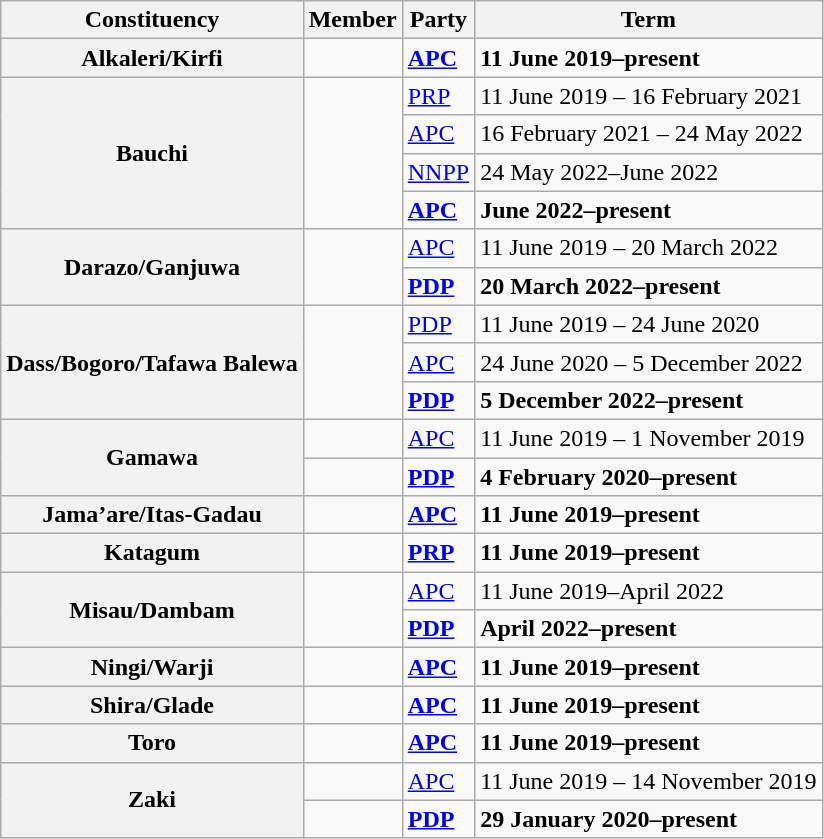<table class="wikitable">
<tr valign=bottom>
<th>Constituency</th>
<th>Member</th>
<th>Party</th>
<th>Term</th>
</tr>
<tr>
<th>Alkaleri/Kirfi</th>
<td><strong></strong></td>
<td><strong><a href='#'>APC</a></strong></td>
<td><strong>11 June 2019–present</strong></td>
</tr>
<tr>
<th rowspan=4>Bauchi</th>
<td rowspan=4><strong></strong></td>
<td><a href='#'>PRP</a></td>
<td>11 June 2019 – 16 February 2021</td>
</tr>
<tr>
<td><a href='#'>APC</a></td>
<td>16 February 2021 – 24 May 2022</td>
</tr>
<tr>
<td><a href='#'>NNPP</a></td>
<td>24 May 2022–June 2022</td>
</tr>
<tr>
<td><strong><a href='#'>APC</a></strong></td>
<td><strong>June 2022–present</strong></td>
</tr>
<tr>
<th rowspan=2>Darazo/Ganjuwa</th>
<td rowspan=2><strong></strong></td>
<td><a href='#'>APC</a></td>
<td>11 June 2019 – 20 March 2022</td>
</tr>
<tr>
<td><strong><a href='#'>PDP</a></strong></td>
<td><strong>20 March 2022–present</strong></td>
</tr>
<tr>
<th rowspan=3>Dass/Bogoro/Tafawa Balewa</th>
<td rowspan=3><strong></strong></td>
<td><a href='#'>PDP</a></td>
<td>11 June 2019 – 24 June 2020</td>
</tr>
<tr>
<td><a href='#'>APC</a></td>
<td>24 June 2020 – 5 December 2022</td>
</tr>
<tr>
<td><strong><a href='#'>PDP</a></strong></td>
<td><strong>5 December 2022–present</strong></td>
</tr>
<tr>
<th rowspan=2>Gamawa</th>
<td style="opacity:.4;"></td>
<td><a href='#'>APC</a></td>
<td>11 June 2019 – 1 November 2019</td>
</tr>
<tr>
<td><strong></strong></td>
<td><strong><a href='#'>PDP</a></strong></td>
<td><strong>4 February 2020–present</strong></td>
</tr>
<tr>
<th>Jama’are/Itas-Gadau</th>
<td><strong></strong></td>
<td><strong><a href='#'>APC</a></strong></td>
<td><strong>11 June 2019–present</strong></td>
</tr>
<tr>
<th>Katagum</th>
<td><strong></strong></td>
<td><strong><a href='#'>PRP</a></strong></td>
<td><strong>11 June 2019–present</strong></td>
</tr>
<tr>
<th rowspan=2>Misau/Dambam</th>
<td rowspan=2><strong></strong></td>
<td><a href='#'>APC</a></td>
<td>11 June 2019–April 2022</td>
</tr>
<tr>
<td><strong><a href='#'>PDP</a></strong></td>
<td><strong>April 2022–present</strong></td>
</tr>
<tr>
<th>Ningi/Warji</th>
<td><strong></strong></td>
<td><strong><a href='#'>APC</a></strong></td>
<td><strong>11 June 2019–present</strong></td>
</tr>
<tr>
<th>Shira/Glade</th>
<td><strong></strong></td>
<td><strong><a href='#'>APC</a></strong></td>
<td><strong>11 June 2019–present</strong></td>
</tr>
<tr>
<th>Toro</th>
<td><strong></strong></td>
<td><strong><a href='#'>APC</a></strong></td>
<td><strong>11 June 2019–present</strong></td>
</tr>
<tr>
<th rowspan=2>Zaki</th>
<td style="opacity:.3;"></td>
<td><a href='#'>APC</a></td>
<td>11 June 2019 – 14 November 2019</td>
</tr>
<tr>
<td><strong></strong></td>
<td><strong><a href='#'>PDP</a></strong></td>
<td><strong>29 January 2020–present</strong></td>
</tr>
</table>
